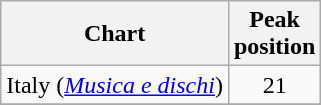<table class="wikitable sortable">
<tr>
<th align="left">Chart</th>
<th align="left">Peak<br>position</th>
</tr>
<tr>
<td align="left">Italy (<em><a href='#'>Musica e dischi</a></em>)</td>
<td align="center">21</td>
</tr>
<tr>
</tr>
</table>
